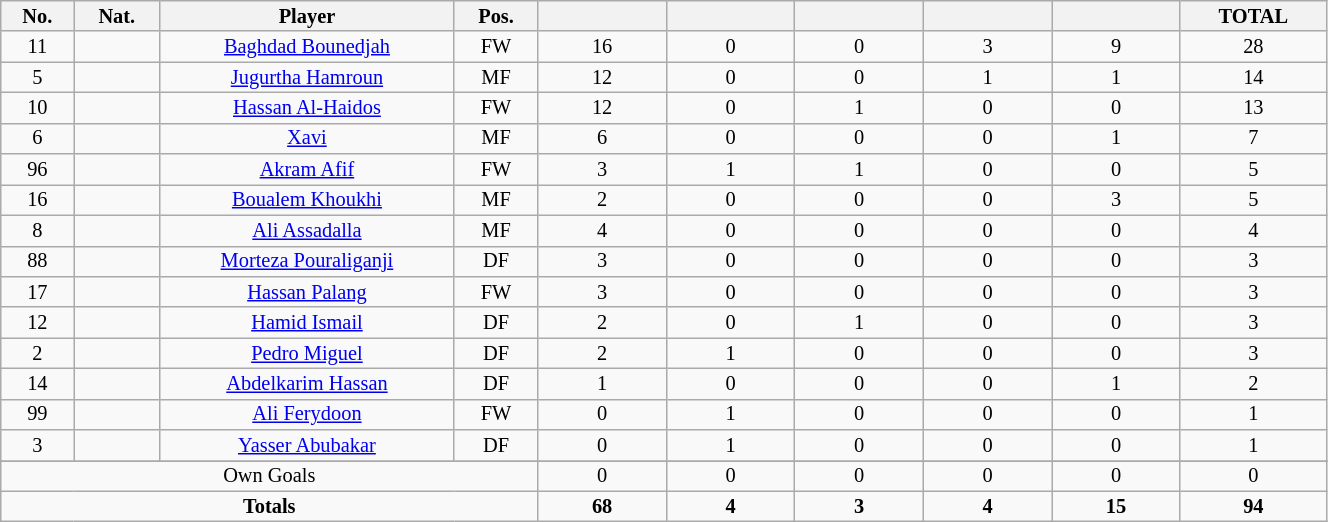<table class="wikitable sortable alternance"  style="font-size:85%; text-align:center; line-height:14px; width:70%;">
<tr>
<th width=10>No.</th>
<th width=10>Nat.</th>
<th width=100>Player</th>
<th width=10>Pos.</th>
<th width=40></th>
<th width=40></th>
<th width=40></th>
<th width=40></th>
<th width=40></th>
<th width=40>TOTAL</th>
</tr>
<tr>
<td>11</td>
<td></td>
<td><a href='#'>Baghdad Bounedjah</a></td>
<td>FW</td>
<td>16</td>
<td>0</td>
<td>0</td>
<td>3</td>
<td>9</td>
<td>28</td>
</tr>
<tr>
<td>5</td>
<td></td>
<td><a href='#'>Jugurtha Hamroun</a></td>
<td>MF</td>
<td>12</td>
<td>0</td>
<td>0</td>
<td>1</td>
<td>1</td>
<td>14</td>
</tr>
<tr>
<td>10</td>
<td></td>
<td><a href='#'>Hassan Al-Haidos</a></td>
<td>FW</td>
<td>12</td>
<td>0</td>
<td>1</td>
<td>0</td>
<td>0</td>
<td>13</td>
</tr>
<tr>
<td>6</td>
<td></td>
<td><a href='#'>Xavi</a></td>
<td>MF</td>
<td>6</td>
<td>0</td>
<td>0</td>
<td>0</td>
<td>1</td>
<td>7</td>
</tr>
<tr>
<td>96</td>
<td></td>
<td><a href='#'>Akram Afif</a></td>
<td>FW</td>
<td>3</td>
<td>1</td>
<td>1</td>
<td>0</td>
<td>0</td>
<td>5</td>
</tr>
<tr>
<td>16</td>
<td></td>
<td><a href='#'>Boualem Khoukhi</a></td>
<td>MF</td>
<td>2</td>
<td>0</td>
<td>0</td>
<td>0</td>
<td>3</td>
<td>5</td>
</tr>
<tr>
<td>8</td>
<td></td>
<td><a href='#'>Ali Assadalla</a></td>
<td>MF</td>
<td>4</td>
<td>0</td>
<td>0</td>
<td>0</td>
<td>0</td>
<td>4</td>
</tr>
<tr>
<td>88</td>
<td></td>
<td><a href='#'>Morteza Pouraliganji</a></td>
<td>DF</td>
<td>3</td>
<td>0</td>
<td>0</td>
<td>0</td>
<td>0</td>
<td>3</td>
</tr>
<tr>
<td>17</td>
<td></td>
<td><a href='#'>Hassan Palang</a></td>
<td>FW</td>
<td>3</td>
<td>0</td>
<td>0</td>
<td>0</td>
<td>0</td>
<td>3</td>
</tr>
<tr>
<td>12</td>
<td></td>
<td><a href='#'>Hamid Ismail</a></td>
<td>DF</td>
<td>2</td>
<td>0</td>
<td>1</td>
<td>0</td>
<td>0</td>
<td>3</td>
</tr>
<tr>
<td>2</td>
<td></td>
<td><a href='#'>Pedro Miguel</a></td>
<td>DF</td>
<td>2</td>
<td>1</td>
<td>0</td>
<td>0</td>
<td>0</td>
<td>3</td>
</tr>
<tr>
<td>14</td>
<td></td>
<td><a href='#'>Abdelkarim Hassan</a></td>
<td>DF</td>
<td>1</td>
<td>0</td>
<td>0</td>
<td>0</td>
<td>1</td>
<td>2</td>
</tr>
<tr>
<td>99</td>
<td></td>
<td><a href='#'>Ali Ferydoon</a></td>
<td>FW</td>
<td>0</td>
<td>1</td>
<td>0</td>
<td>0</td>
<td>0</td>
<td>1</td>
</tr>
<tr>
<td>3</td>
<td></td>
<td><a href='#'>Yasser Abubakar</a></td>
<td>DF</td>
<td>0</td>
<td>1</td>
<td>0</td>
<td>0</td>
<td>0</td>
<td>1</td>
</tr>
<tr>
</tr>
<tr class="sortbottom">
<td colspan="4">Own Goals</td>
<td>0</td>
<td>0</td>
<td>0</td>
<td>0</td>
<td>0</td>
<td>0</td>
</tr>
<tr class="sortbottom">
<td colspan="4"><strong>Totals</strong></td>
<td><strong>68</strong></td>
<td><strong>4</strong></td>
<td><strong>3</strong></td>
<td><strong>4</strong></td>
<td><strong>15</strong></td>
<td><strong>94</strong></td>
</tr>
</table>
